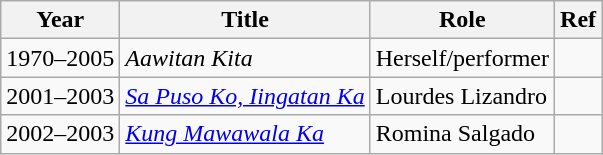<table class="wikitable sortable">
<tr>
<th>Year</th>
<th>Title</th>
<th>Role</th>
<th>Ref</th>
</tr>
<tr>
<td>1970–2005</td>
<td><em>Aawitan Kita</em></td>
<td>Herself/performer</td>
<td></td>
</tr>
<tr>
<td>2001–2003</td>
<td><em><a href='#'>Sa Puso Ko, Iingatan Ka</a></em></td>
<td>Lourdes Lizandro</td>
<td></td>
</tr>
<tr>
<td>2002–2003</td>
<td><em><a href='#'>Kung Mawawala Ka</a></em></td>
<td>Romina Salgado</td>
<td></td>
</tr>
</table>
